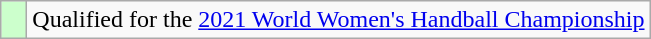<table class="wikitable" style="text-align: left;">
<tr>
<td width=10px bgcolor=#ccffcc></td>
<td>Qualified for the <a href='#'>2021 World Women's Handball Championship</a></td>
</tr>
</table>
